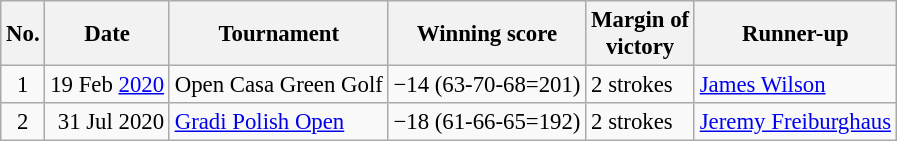<table class="wikitable" style="font-size:95%;">
<tr>
<th>No.</th>
<th>Date</th>
<th>Tournament</th>
<th>Winning score</th>
<th>Margin of<br>victory</th>
<th>Runner-up</th>
</tr>
<tr>
<td align=center>1</td>
<td align=right>19 Feb <a href='#'>2020</a></td>
<td>Open Casa Green Golf</td>
<td>−14 (63-70-68=201)</td>
<td>2 strokes</td>
<td> <a href='#'>James Wilson</a></td>
</tr>
<tr>
<td align=center>2</td>
<td align=right>31 Jul 2020</td>
<td><a href='#'>Gradi Polish Open</a></td>
<td>−18 (61-66-65=192)</td>
<td>2 strokes</td>
<td> <a href='#'>Jeremy Freiburghaus</a></td>
</tr>
</table>
